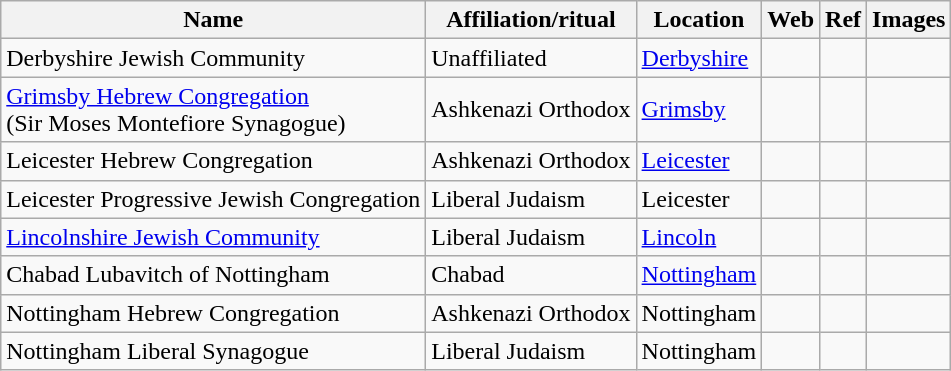<table class="wikitable sortable">
<tr>
<th>Name</th>
<th>Affiliation/ritual</th>
<th>Location</th>
<th>Web</th>
<th>Ref</th>
<th>Images</th>
</tr>
<tr>
<td>Derbyshire Jewish Community</td>
<td>Unaffiliated</td>
<td><a href='#'>Derbyshire</a></td>
<td></td>
<td></td>
<td></td>
</tr>
<tr>
<td><a href='#'>Grimsby Hebrew Congregation</a><br> (Sir Moses Montefiore Synagogue)</td>
<td>Ashkenazi Orthodox</td>
<td><a href='#'>Grimsby</a></td>
<td></td>
<td></td>
<td></td>
</tr>
<tr>
<td>Leicester Hebrew Congregation</td>
<td>Ashkenazi Orthodox</td>
<td><a href='#'>Leicester</a></td>
<td></td>
<td></td>
<td></td>
</tr>
<tr>
<td>Leicester Progressive Jewish Congregation</td>
<td>Liberal Judaism</td>
<td>Leicester</td>
<td></td>
<td></td>
<td></td>
</tr>
<tr>
<td><a href='#'>Lincolnshire Jewish Community</a></td>
<td>Liberal Judaism</td>
<td><a href='#'>Lincoln</a></td>
<td></td>
<td></td>
<td></td>
</tr>
<tr>
<td>Chabad Lubavitch of Nottingham</td>
<td>Chabad</td>
<td><a href='#'>Nottingham</a></td>
<td></td>
<td></td>
<td></td>
</tr>
<tr>
<td>Nottingham Hebrew Congregation</td>
<td>Ashkenazi Orthodox</td>
<td>Nottingham</td>
<td></td>
<td></td>
<td></td>
</tr>
<tr>
<td>Nottingham Liberal Synagogue</td>
<td>Liberal Judaism</td>
<td>Nottingham</td>
<td></td>
<td></td>
<td></td>
</tr>
</table>
